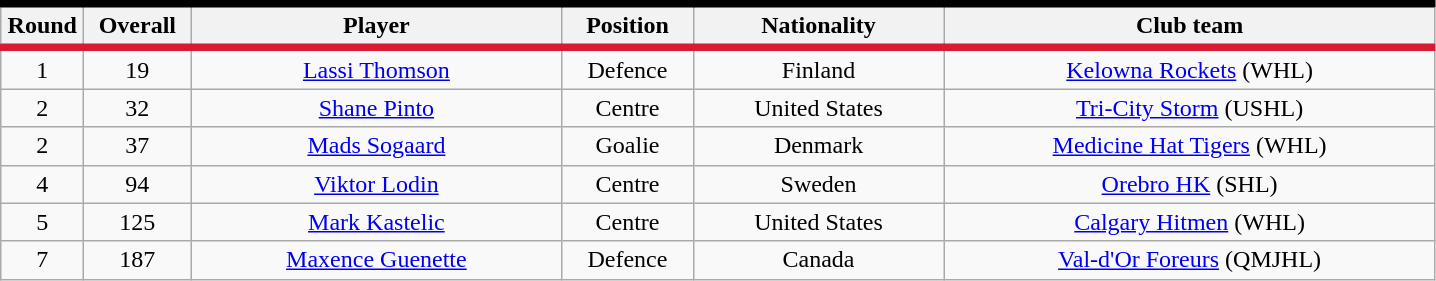<table class="wikitable sortable" style="text-align:center">
<tr style= "background:#FFFFFF; border-top:#010101 5px solid; border-bottom:#DA1A32 5px solid;">
<th style="width:3em">Round</th>
<th style="width:4em">Overall</th>
<th style="width:15em">Player</th>
<th style="width:5em">Position</th>
<th style="width:10em">Nationality</th>
<th style="width:20em">Club team</th>
</tr>
<tr>
<td>1</td>
<td>19 <br></td>
<td><a href='#'>Lassi Thomson</a></td>
<td>Defence</td>
<td> Finland</td>
<td><a href='#'>Kelowna Rockets</a> (WHL)</td>
</tr>
<tr>
<td>2</td>
<td>32</td>
<td><a href='#'>Shane Pinto</a></td>
<td>Centre</td>
<td> United States</td>
<td><a href='#'>Tri-City Storm</a> (USHL)</td>
</tr>
<tr>
<td>2</td>
<td>37 <br></td>
<td><a href='#'>Mads Sogaard</a></td>
<td>Goalie</td>
<td> Denmark</td>
<td><a href='#'>Medicine Hat Tigers</a> (WHL)</td>
</tr>
<tr>
<td>4</td>
<td>94</td>
<td><a href='#'>Viktor Lodin</a></td>
<td>Centre</td>
<td> Sweden</td>
<td><a href='#'>Orebro HK</a> (SHL)</td>
</tr>
<tr>
<td>5</td>
<td>125</td>
<td><a href='#'>Mark Kastelic</a></td>
<td>Centre</td>
<td> United States</td>
<td><a href='#'>Calgary Hitmen</a> (WHL)</td>
</tr>
<tr>
<td>7</td>
<td>187</td>
<td><a href='#'>Maxence Guenette</a></td>
<td>Defence</td>
<td> Canada</td>
<td><a href='#'>Val-d'Or Foreurs</a> (QMJHL)</td>
</tr>
</table>
